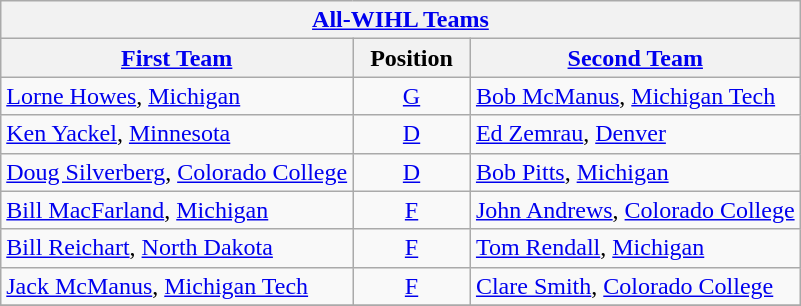<table class="wikitable">
<tr>
<th colspan=3><a href='#'>All-WIHL Teams</a></th>
</tr>
<tr>
<th><a href='#'>First Team</a></th>
<th>  Position  </th>
<th><a href='#'>Second Team</a></th>
</tr>
<tr>
<td><a href='#'>Lorne Howes</a>, <a href='#'>Michigan</a></td>
<td align=center><a href='#'>G</a></td>
<td><a href='#'>Bob McManus</a>, <a href='#'>Michigan Tech</a></td>
</tr>
<tr>
<td><a href='#'>Ken Yackel</a>, <a href='#'>Minnesota</a></td>
<td align=center><a href='#'>D</a></td>
<td><a href='#'>Ed Zemrau</a>, <a href='#'>Denver</a></td>
</tr>
<tr>
<td><a href='#'>Doug Silverberg</a>, <a href='#'>Colorado College</a></td>
<td align=center><a href='#'>D</a></td>
<td><a href='#'>Bob Pitts</a>, <a href='#'>Michigan</a></td>
</tr>
<tr>
<td><a href='#'>Bill MacFarland</a>, <a href='#'>Michigan</a></td>
<td align=center><a href='#'>F</a></td>
<td><a href='#'>John Andrews</a>, <a href='#'>Colorado College</a></td>
</tr>
<tr>
<td><a href='#'>Bill Reichart</a>, <a href='#'>North Dakota</a></td>
<td align=center><a href='#'>F</a></td>
<td><a href='#'>Tom Rendall</a>, <a href='#'>Michigan</a></td>
</tr>
<tr>
<td><a href='#'>Jack McManus</a>, <a href='#'>Michigan Tech</a></td>
<td align=center><a href='#'>F</a></td>
<td><a href='#'>Clare Smith</a>, <a href='#'>Colorado College</a></td>
</tr>
<tr>
</tr>
</table>
